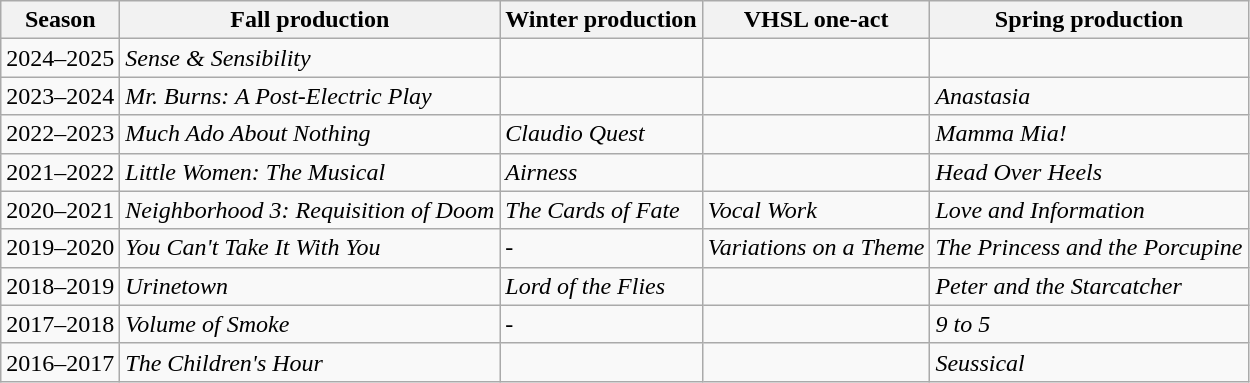<table class="wikitable">
<tr>
<th>Season</th>
<th>Fall production</th>
<th>Winter production</th>
<th>VHSL one-act</th>
<th>Spring production</th>
</tr>
<tr>
<td>2024–2025</td>
<td><em>Sense & Sensibility</em></td>
<td></td>
<td></td>
<td></td>
</tr>
<tr>
<td>2023–2024</td>
<td><em>Mr. Burns: A Post-Electric Play</em></td>
<td></td>
<td></td>
<td><em>Anastasia</em></td>
</tr>
<tr>
<td>2022–2023</td>
<td><em>Much Ado About Nothing</em></td>
<td><em>Claudio Quest</em></td>
<td></td>
<td><em>Mamma Mia!</em></td>
</tr>
<tr>
<td>2021–2022</td>
<td><em>Little Women: The Musical</em></td>
<td><em>Airness</em></td>
<td></td>
<td><em>Head Over Heels</em></td>
</tr>
<tr>
<td>2020–2021</td>
<td><em>Neighborhood 3: Requisition of Doom</em></td>
<td><em>The Cards of Fate</em></td>
<td><em>Vocal Work</em></td>
<td><em>Love and Information</em></td>
</tr>
<tr>
<td>2019–2020</td>
<td><em>You Can't Take It With You</em></td>
<td>-</td>
<td><em>Variations on a Theme</em></td>
<td><em>The Princess and the Porcupine</em></td>
</tr>
<tr>
<td>2018–2019</td>
<td><em>Urinetown</em></td>
<td><em>Lord of the Flies</em></td>
<td></td>
<td><em>Peter and the Starcatcher</em></td>
</tr>
<tr>
<td>2017–2018</td>
<td><em>Volume of Smoke</em></td>
<td>-</td>
<td></td>
<td><em>9 to 5</em></td>
</tr>
<tr>
<td>2016–2017</td>
<td><em>The Children's Hour</em></td>
<td></td>
<td></td>
<td><em>Seussical</em></td>
</tr>
</table>
